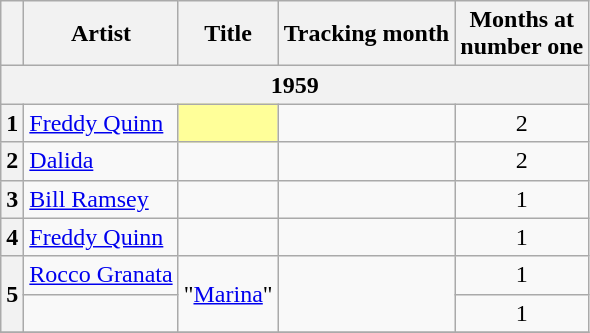<table class="wikitable plainrowheaders sortable">
<tr>
<th scope=col></th>
<th scope=col>Artist</th>
<th scope=col>Title</th>
<th scope=col>Tracking month</th>
<th scope=col>Months at<br>number one</th>
</tr>
<tr class=unsortable>
<th scope=row style="text-align:center;" colspan=6>1959</th>
</tr>
<tr>
<th scope=row style="text-align:center;">1</th>
<td><a href='#'>Freddy Quinn</a></td>
<td style="background-color:#FFFF99"> </td>
<td></td>
<td style="text-align:center;">2</td>
</tr>
<tr>
<th scope=row style="text-align:center;">2</th>
<td><a href='#'>Dalida</a></td>
<td></td>
<td></td>
<td style="text-align:center;">2</td>
</tr>
<tr>
<th scope=row style="text-align:center;">3</th>
<td><a href='#'>Bill Ramsey</a></td>
<td></td>
<td></td>
<td style="text-align:center;">1</td>
</tr>
<tr>
<th scope=row style="text-align:center;">4</th>
<td><a href='#'>Freddy Quinn</a></td>
<td></td>
<td></td>
<td style="text-align:center;">1</td>
</tr>
<tr>
<th scope=row style="text-align:center;" rowspan="2">5</th>
<td><a href='#'>Rocco Granata</a></td>
<td rowspan="2">"<a href='#'>Marina</a>"</td>
<td rowspan="2"></td>
<td style="text-align:center;">1</td>
</tr>
<tr>
<td></td>
<td style="text-align:center;">1</td>
</tr>
<tr>
</tr>
</table>
